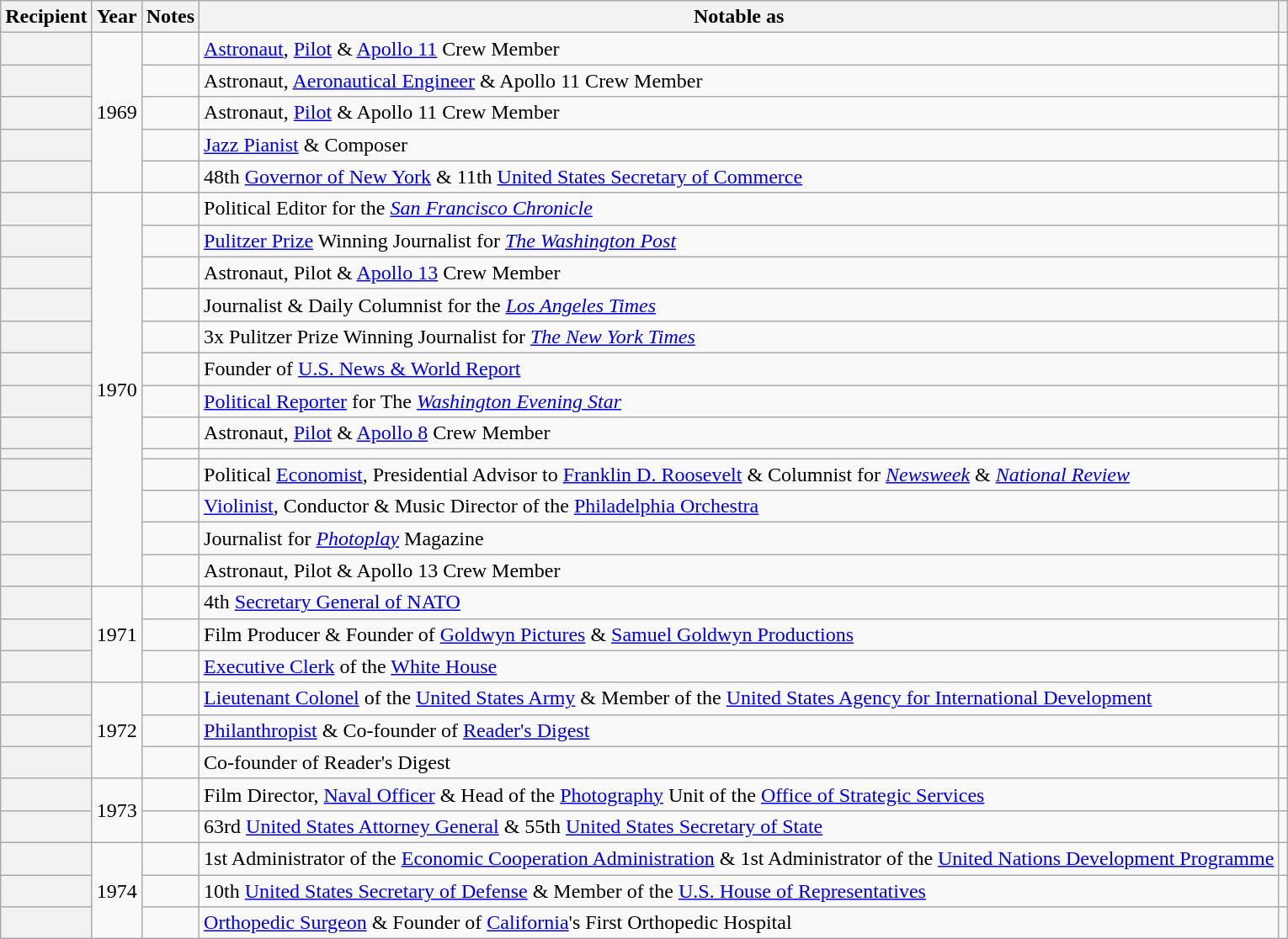<table class="wikitable sortable plainrowheaders">
<tr>
<th>Recipient</th>
<th>Year</th>
<th>Notes</th>
<th>Notable as</th>
<th class="unsortable"></th>
</tr>
<tr>
<th scope="row"></th>
<td rowspan="5">1969</td>
<td></td>
<td><a href='#'>Astronaut</a>, <a href='#'>Pilot</a> & <a href='#'>Apollo 11</a> Crew Member</td>
<td></td>
</tr>
<tr>
<th scope="row"></th>
<td></td>
<td>Astronaut, <a href='#'>Aeronautical Engineer</a> & Apollo 11 Crew Member</td>
<td></td>
</tr>
<tr>
<th scope="row"></th>
<td></td>
<td>Astronaut, <a href='#'>Pilot</a> & Apollo 11 Crew Member</td>
<td></td>
</tr>
<tr>
<th scope="row"></th>
<td></td>
<td><a href='#'>Jazz Pianist</a> & Composer</td>
<td></td>
</tr>
<tr>
<th scope="row"></th>
<td></td>
<td>48th <a href='#'>Governor of New York</a> & 11th <a href='#'>United States Secretary of Commerce</a></td>
<td></td>
</tr>
<tr>
<th scope="row"></th>
<td rowspan="13">1970</td>
<td></td>
<td>Political Editor for the <em><a href='#'>San Francisco Chronicle</a></em></td>
<td></td>
</tr>
<tr>
<th scope="row"></th>
<td></td>
<td><a href='#'>Pulitzer Prize</a> Winning Journalist for <em><a href='#'>The Washington Post</a></em></td>
<td></td>
</tr>
<tr>
<th scope="row"></th>
<td></td>
<td>Astronaut, Pilot & <a href='#'>Apollo 13</a> Crew Member</td>
<td></td>
</tr>
<tr>
<th scope="row"></th>
<td></td>
<td>Journalist & Daily Columnist for the <em><a href='#'>Los Angeles Times</a></em></td>
<td></td>
</tr>
<tr>
<th scope="row"></th>
<td></td>
<td>3x Pulitzer Prize Winning Journalist for <em><a href='#'>The New York Times</a></em></td>
<td></td>
</tr>
<tr>
<th scope="row"></th>
<td></td>
<td>Founder of <a href='#'>U.S. News & World Report</a></td>
<td></td>
</tr>
<tr>
<th scope="row"></th>
<td></td>
<td><a href='#'>Political Reporter</a> for The <em><a href='#'>Washington Evening Star</a></em></td>
<td></td>
</tr>
<tr>
<th scope="row"></th>
<td></td>
<td>Astronaut, <a href='#'>Pilot</a> & <a href='#'>Apollo 8</a> Crew Member</td>
<td></td>
</tr>
<tr>
<th scope="row"></th>
<td></td>
<td></td>
<td></td>
</tr>
<tr>
<th scope="row"></th>
<td></td>
<td>Political <a href='#'>Economist</a>, Presidential Advisor to <a href='#'>Franklin D. Roosevelt</a> & Columnist for <em><a href='#'>Newsweek</a></em> & <em><a href='#'>National Review</a></em></td>
<td></td>
</tr>
<tr>
<th scope="row"></th>
<td></td>
<td><a href='#'>Violinist</a>, Conductor & Music Director of the <a href='#'>Philadelphia Orchestra</a></td>
<td></td>
</tr>
<tr>
<th scope="row"></th>
<td></td>
<td>Journalist for <em><a href='#'>Photoplay</a></em> Magazine</td>
<td></td>
</tr>
<tr>
<th scope="row"></th>
<td></td>
<td>Astronaut, Pilot & Apollo 13 Crew Member</td>
<td></td>
</tr>
<tr>
<th scope="row"></th>
<td rowspan="3">1971</td>
<td></td>
<td>4th <a href='#'>Secretary General of NATO</a></td>
<td></td>
</tr>
<tr>
<th scope="row"></th>
<td></td>
<td>Film Producer & Founder of <a href='#'>Goldwyn Pictures</a> & <a href='#'>Samuel Goldwyn Productions</a></td>
<td></td>
</tr>
<tr>
<th scope="row"></th>
<td></td>
<td><a href='#'>Executive Clerk</a> of the <a href='#'>White House</a></td>
<td></td>
</tr>
<tr>
<th scope="row"></th>
<td rowspan="3">1972</td>
<td></td>
<td><a href='#'>Lieutenant Colonel</a> of the <a href='#'>United States Army</a> & Member of the <a href='#'>United States Agency for International Development</a></td>
<td></td>
</tr>
<tr>
<th scope="row"></th>
<td></td>
<td><a href='#'>Philanthropist</a> & Co-founder of <a href='#'>Reader's Digest</a></td>
<td></td>
</tr>
<tr>
<th scope="row"></th>
<td></td>
<td>Co-founder of Reader's Digest</td>
<td></td>
</tr>
<tr>
<th scope="row"></th>
<td rowspan="2">1973</td>
<td></td>
<td>Film Director, <a href='#'>Naval Officer</a> & Head of the <a href='#'>Photography</a> Unit of the <a href='#'>Office of Strategic Services</a></td>
<td></td>
</tr>
<tr>
<th scope="row"></th>
<td></td>
<td>63rd <a href='#'>United States Attorney General</a> & 55th <a href='#'>United States Secretary of State</a></td>
<td></td>
</tr>
<tr>
<th scope="row"></th>
<td rowspan="3">1974</td>
<td></td>
<td>1st Administrator of the <a href='#'>Economic Cooperation Administration</a> & 1st Administrator of the <a href='#'>United Nations Development Programme</a></td>
<td></td>
</tr>
<tr>
<th scope="row"></th>
<td></td>
<td>10th <a href='#'>United States Secretary of Defense</a> & Member of the <a href='#'>U.S. House of Representatives</a></td>
<td></td>
</tr>
<tr>
<th scope="row"></th>
<td></td>
<td><a href='#'>Orthopedic Surgeon</a> & Founder of <a href='#'>California</a>'s First Orthopedic Hospital</td>
<td></td>
</tr>
</table>
